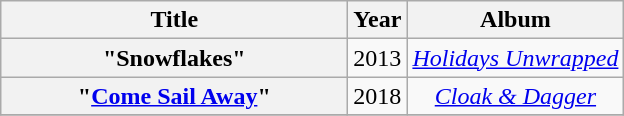<table class="wikitable plainrowheaders" style="text-align:center;">
<tr>
<th scope="col" style="width:14em;">Title</th>
<th scope="col">Year</th>
<th scope="col">Album</th>
</tr>
<tr>
<th scope="row">"Snowflakes"</th>
<td>2013</td>
<td><em><a href='#'>Holidays Unwrapped</a></em></td>
</tr>
<tr>
<th scope="row">"<a href='#'>Come Sail Away</a>"</th>
<td>2018</td>
<td><em><a href='#'>Cloak & Dagger</a></em></td>
</tr>
<tr>
</tr>
</table>
